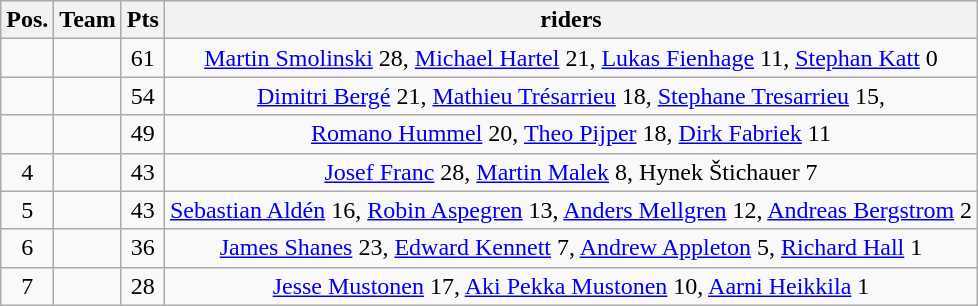<table class=wikitable>
<tr>
<th>Pos.</th>
<th>Team</th>
<th>Pts</th>
<th>riders</th>
</tr>
<tr align=center>
<td></td>
<td align=left></td>
<td>61</td>
<td><a href='#'>Martin Smolinski</a> 28, <a href='#'>Michael Hartel</a> 21, <a href='#'>Lukas Fienhage</a> 11, <a href='#'>Stephan Katt</a> 0</td>
</tr>
<tr align=center>
<td></td>
<td align=left></td>
<td>54</td>
<td><a href='#'>Dimitri Bergé</a> 21, <a href='#'>Mathieu Trésarrieu</a> 18, <a href='#'>Stephane Tresarrieu</a> 15,</td>
</tr>
<tr align=center>
<td></td>
<td align=left></td>
<td>49</td>
<td><a href='#'>Romano Hummel</a> 20, <a href='#'>Theo Pijper</a> 18, <a href='#'>Dirk Fabriek</a> 11</td>
</tr>
<tr align=center>
<td>4</td>
<td align=left></td>
<td>43</td>
<td><a href='#'>Josef Franc</a> 28, <a href='#'>Martin Malek</a> 8, Hynek Štichauer 7</td>
</tr>
<tr align=center>
<td>5</td>
<td align=left></td>
<td>43</td>
<td><a href='#'>Sebastian Aldén</a> 16, <a href='#'>Robin Aspegren</a> 13, <a href='#'>Anders Mellgren</a> 12, <a href='#'>Andreas Bergstrom</a> 2</td>
</tr>
<tr align=center>
<td>6</td>
<td align=left></td>
<td>36</td>
<td><a href='#'>James Shanes</a> 23, <a href='#'>Edward Kennett</a> 7, <a href='#'>Andrew Appleton</a> 5, <a href='#'>Richard Hall</a> 1</td>
</tr>
<tr align=center>
<td>7</td>
<td align=left></td>
<td>28</td>
<td><a href='#'>Jesse Mustonen</a> 17, <a href='#'>Aki Pekka Mustonen</a> 10, <a href='#'>Aarni Heikkila</a> 1</td>
</tr>
</table>
